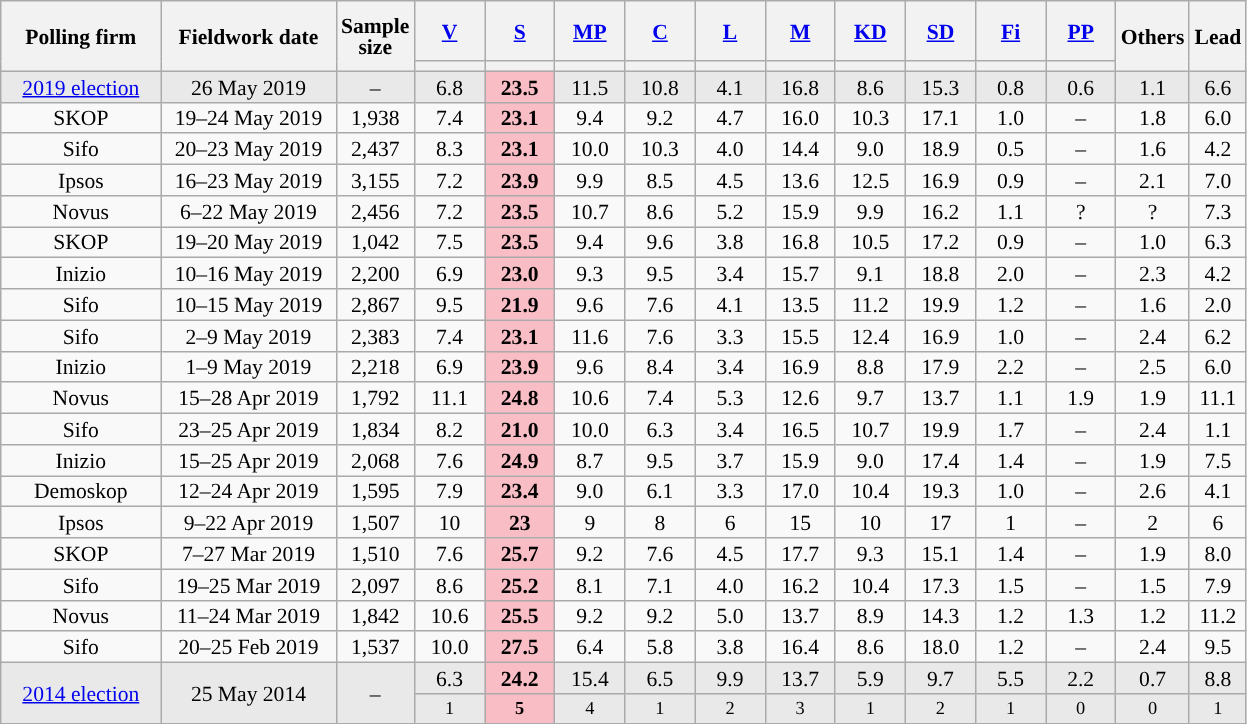<table class="wikitable sortable" style="text-align:center;font-size:90%;line-height:14px;">
<tr style="height:40px;">
<th style="width:100px;" rowspan="2">Polling firm</th>
<th style="width:110px;" rowspan="2">Fieldwork date</th>
<th style="width:35px;" rowspan="2">Sample<br>size</th>
<th class="unsortable" style="width:40px;"><a href='#'>V</a></th>
<th class="unsortable" style="width:40px;"><a href='#'>S</a></th>
<th class="unsortable" style="width:40px;"><a href='#'>MP</a></th>
<th class="unsortable" style="width:40px;"><a href='#'>C</a></th>
<th class="unsortable" style="width:40px;"><a href='#'>L</a></th>
<th class="unsortable" style="width:40px;"><a href='#'>M</a></th>
<th class="unsortable" style="width:40px;"><a href='#'>KD</a></th>
<th class="unsortable" style="width:40px;"><a href='#'>SD</a></th>
<th class="unsortable" style="width:40px;"><a href='#'>Fi</a></th>
<th class="unsortable" style="width:40px;"><a href='#'>PP</a></th>
<th class="unsortable" style="width:40px;" rowspan="2">Others</th>
<th style="width:30px;" rowspan="2">Lead</th>
</tr>
<tr>
<th style="background:"></th>
<th style="background:"></th>
<th style="background:"></th>
<th style="background:"></th>
<th style="background:"></th>
<th style="background:"></th>
<th style="background:"></th>
<th style="background:"></th>
<th style="background:"></th>
<th style="background:"></th>
</tr>
<tr style="background:#E9E9E9;">
<td><a href='#'>2019 election</a></td>
<td data-sort-value="2019-05-26">26 May 2019</td>
<td>–</td>
<td>6.8</td>
<td style="background:#F9BDC5;"><strong>23.5</strong></td>
<td>11.5</td>
<td>10.8</td>
<td>4.1</td>
<td>16.8</td>
<td>8.6</td>
<td>15.3</td>
<td>0.8</td>
<td>0.6</td>
<td>1.1</td>
<td style="background:">6.6</td>
</tr>
<tr>
<td>SKOP</td>
<td data-sort-value="2019-05-24">19–24 May 2019</td>
<td>1,938</td>
<td>7.4</td>
<td style="background:#F9BDC5;"><strong>23.1</strong></td>
<td>9.4</td>
<td>9.2</td>
<td>4.7</td>
<td>16.0</td>
<td>10.3</td>
<td>17.1</td>
<td>1.0</td>
<td>–</td>
<td>1.8</td>
<td style="background:">6.0</td>
</tr>
<tr>
<td>Sifo</td>
<td data-sort-value="2019-05-23">20–23 May 2019</td>
<td>2,437</td>
<td>8.3</td>
<td style="background:#F9BDC5;"><strong>23.1</strong></td>
<td>10.0</td>
<td>10.3</td>
<td>4.0</td>
<td>14.4</td>
<td>9.0</td>
<td>18.9</td>
<td>0.5</td>
<td>–</td>
<td>1.6</td>
<td style="background:">4.2</td>
</tr>
<tr>
<td>Ipsos</td>
<td data-sort-value="2019-05-23">16–23 May 2019</td>
<td>3,155</td>
<td>7.2</td>
<td style="background:#F9BDC5;"><strong>23.9</strong></td>
<td>9.9</td>
<td>8.5</td>
<td>4.5</td>
<td>13.6</td>
<td>12.5</td>
<td>16.9</td>
<td>0.9</td>
<td>–</td>
<td>2.1</td>
<td style="background:">7.0</td>
</tr>
<tr>
<td>Novus</td>
<td data-sort-value="2019-05-22">6–22 May 2019</td>
<td>2,456</td>
<td>7.2</td>
<td style="background:#F9BDC5;"><strong>23.5</strong></td>
<td>10.7</td>
<td>8.6</td>
<td>5.2</td>
<td>15.9</td>
<td>9.9</td>
<td>16.2</td>
<td>1.1</td>
<td>?</td>
<td>?</td>
<td style="background:">7.3</td>
</tr>
<tr>
<td>SKOP</td>
<td data-sort-value="2019-05-20">19–20 May 2019</td>
<td>1,042</td>
<td>7.5</td>
<td style="background:#F9BDC5;"><strong>23.5</strong></td>
<td>9.4</td>
<td>9.6</td>
<td>3.8</td>
<td>16.8</td>
<td>10.5</td>
<td>17.2</td>
<td>0.9</td>
<td>–</td>
<td>1.0</td>
<td style="background:">6.3</td>
</tr>
<tr>
<td>Inizio</td>
<td data-sort-value="2019-05-16">10–16 May 2019</td>
<td>2,200</td>
<td>6.9</td>
<td style="background:#F9BDC5;"><strong>23.0</strong></td>
<td>9.3</td>
<td>9.5</td>
<td>3.4</td>
<td>15.7</td>
<td>9.1</td>
<td>18.8</td>
<td>2.0</td>
<td>–</td>
<td>2.3</td>
<td style="background:">4.2</td>
</tr>
<tr>
<td>Sifo</td>
<td data-sort-value="2019-05-15">10–15 May 2019</td>
<td>2,867</td>
<td>9.5</td>
<td style="background:#F9BDC5;"><strong>21.9</strong></td>
<td>9.6</td>
<td>7.6</td>
<td>4.1</td>
<td>13.5</td>
<td>11.2</td>
<td>19.9</td>
<td>1.2</td>
<td>–</td>
<td>1.6</td>
<td style="background:">2.0</td>
</tr>
<tr>
<td>Sifo</td>
<td data-sort-value="2019-05-09">2–9 May 2019</td>
<td>2,383</td>
<td>7.4</td>
<td style="background:#F9BDC5;"><strong>23.1</strong></td>
<td>11.6</td>
<td>7.6</td>
<td>3.3</td>
<td>15.5</td>
<td>12.4</td>
<td>16.9</td>
<td>1.0</td>
<td>–</td>
<td>2.4</td>
<td style="background:">6.2</td>
</tr>
<tr>
<td>Inizio</td>
<td data-sort-value="2019-05-09">1–9 May 2019</td>
<td>2,218</td>
<td>6.9</td>
<td style="background:#F9BDC5;"><strong>23.9</strong></td>
<td>9.6</td>
<td>8.4</td>
<td>3.4</td>
<td>16.9</td>
<td>8.8</td>
<td>17.9</td>
<td>2.2</td>
<td>–</td>
<td>2.5</td>
<td style="background:">6.0</td>
</tr>
<tr>
<td>Novus</td>
<td data-sort-value="2019-04-28">15–28 Apr 2019</td>
<td>1,792</td>
<td>11.1</td>
<td style="background:#F9BDC5;"><strong>24.8</strong></td>
<td>10.6</td>
<td>7.4</td>
<td>5.3</td>
<td>12.6</td>
<td>9.7</td>
<td>13.7</td>
<td>1.1</td>
<td>1.9</td>
<td>1.9</td>
<td style="background:">11.1</td>
</tr>
<tr>
<td>Sifo</td>
<td data-sort-value="2019-04-25">23–25 Apr 2019</td>
<td>1,834</td>
<td>8.2</td>
<td style="background:#F9BDC5;"><strong>21.0</strong></td>
<td>10.0</td>
<td>6.3</td>
<td>3.4</td>
<td>16.5</td>
<td>10.7</td>
<td>19.9</td>
<td>1.7</td>
<td>–</td>
<td>2.4</td>
<td style="background:">1.1</td>
</tr>
<tr>
<td>Inizio</td>
<td data-sort-value="2019-04-25">15–25 Apr 2019</td>
<td>2,068</td>
<td>7.6</td>
<td style="background:#F9BDC5;"><strong>24.9</strong></td>
<td>8.7</td>
<td>9.5</td>
<td>3.7</td>
<td>15.9</td>
<td>9.0</td>
<td>17.4</td>
<td>1.4</td>
<td>–</td>
<td>1.9</td>
<td style="background:">7.5</td>
</tr>
<tr>
<td>Demoskop</td>
<td data-sort-value="2019-04-24">12–24 Apr 2019</td>
<td>1,595</td>
<td>7.9</td>
<td style="background:#F9BDC5;"><strong>23.4</strong></td>
<td>9.0</td>
<td>6.1</td>
<td>3.3</td>
<td>17.0</td>
<td>10.4</td>
<td>19.3</td>
<td>1.0</td>
<td>–</td>
<td>2.6</td>
<td style="background:">4.1</td>
</tr>
<tr>
<td>Ipsos</td>
<td data-sort-value="2019-04-22">9–22 Apr 2019</td>
<td>1,507</td>
<td>10</td>
<td style="background:#F9BDC5;"><strong>23</strong></td>
<td>9</td>
<td>8</td>
<td>6</td>
<td>15</td>
<td>10</td>
<td>17</td>
<td>1</td>
<td>–</td>
<td>2</td>
<td style="background:">6</td>
</tr>
<tr>
<td>SKOP</td>
<td data-sort-value="2019-03-27">7–27 Mar 2019</td>
<td>1,510</td>
<td>7.6</td>
<td style="background:#F9BDC5;"><strong>25.7</strong></td>
<td>9.2</td>
<td>7.6</td>
<td>4.5</td>
<td>17.7</td>
<td>9.3</td>
<td>15.1</td>
<td>1.4</td>
<td>–</td>
<td>1.9</td>
<td style="background:">8.0</td>
</tr>
<tr>
<td>Sifo</td>
<td data-sort-value="2019-03-25">19–25 Mar 2019</td>
<td>2,097</td>
<td>8.6</td>
<td style="background:#F9BDC5;"><strong>25.2</strong></td>
<td>8.1</td>
<td>7.1</td>
<td>4.0</td>
<td>16.2</td>
<td>10.4</td>
<td>17.3</td>
<td>1.5</td>
<td>–</td>
<td>1.5</td>
<td style="background:">7.9</td>
</tr>
<tr>
<td>Novus</td>
<td data-sort-value="2019-03-24">11–24 Mar 2019</td>
<td>1,842</td>
<td>10.6</td>
<td style="background:#F9BDC5;"><strong>25.5</strong></td>
<td>9.2</td>
<td>9.2</td>
<td>5.0</td>
<td>13.7</td>
<td>8.9</td>
<td>14.3</td>
<td>1.2</td>
<td>1.3</td>
<td>1.2</td>
<td style="background:">11.2</td>
</tr>
<tr>
<td>Sifo</td>
<td data-sort-value="2019-02-25">20–25 Feb 2019</td>
<td>1,537</td>
<td>10.0</td>
<td style="background:#F9BDC5;"><strong>27.5</strong></td>
<td>6.4</td>
<td>5.8</td>
<td>3.8</td>
<td>16.4</td>
<td>8.6</td>
<td>18.0</td>
<td>1.2</td>
<td>–</td>
<td>2.4</td>
<td style="background:">9.5</td>
</tr>
<tr style="background:#E9E9E9;">
<td rowspan="2"><a href='#'>2014 election</a></td>
<td rowspan="2" data-sort-value="2014-05-25">25 May 2014</td>
<td rowspan="2">–</td>
<td>6.3</td>
<td style="background:#F9BDC5;"><strong>24.2</strong></td>
<td>15.4</td>
<td>6.5</td>
<td>9.9</td>
<td>13.7</td>
<td>5.9</td>
<td>9.7</td>
<td>5.5</td>
<td>2.2</td>
<td>0.7</td>
<td style="background:">8.8</td>
</tr>
<tr style="background:#E9E9E9;font-size:85%;">
<td>1</td>
<td style="background:#F9BDC5;"><strong>5</strong></td>
<td>4</td>
<td>1</td>
<td>2</td>
<td>3</td>
<td>1</td>
<td>2</td>
<td>1</td>
<td>0</td>
<td>0</td>
<td style="background:">1</td>
</tr>
</table>
